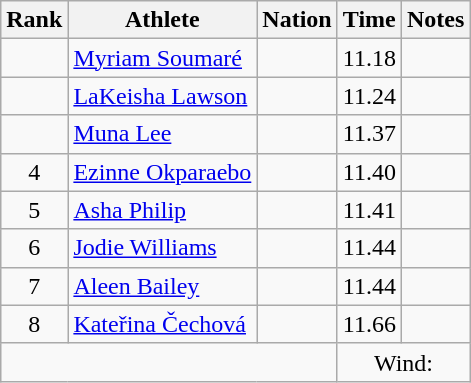<table class="wikitable sortable" style="text-align:center;">
<tr>
<th scope="col" style="width: 10px;">Rank</th>
<th scope="col">Athlete</th>
<th scope="col">Nation</th>
<th scope="col">Time</th>
<th scope="col">Notes</th>
</tr>
<tr>
<td></td>
<td align=left><a href='#'>Myriam Soumaré</a></td>
<td align=left></td>
<td>11.18</td>
<td></td>
</tr>
<tr>
<td></td>
<td align=left><a href='#'>LaKeisha Lawson</a></td>
<td align=left></td>
<td>11.24</td>
<td></td>
</tr>
<tr>
<td></td>
<td align=left><a href='#'>Muna Lee</a></td>
<td align=left></td>
<td>11.37</td>
<td></td>
</tr>
<tr>
<td>4</td>
<td align=left><a href='#'>Ezinne Okparaebo</a></td>
<td align=left></td>
<td>11.40</td>
<td></td>
</tr>
<tr>
<td>5</td>
<td align=left><a href='#'>Asha Philip</a></td>
<td align=left></td>
<td>11.41</td>
<td></td>
</tr>
<tr>
<td>6</td>
<td align=left><a href='#'>Jodie Williams</a></td>
<td align=left></td>
<td>11.44</td>
<td></td>
</tr>
<tr>
<td>7</td>
<td align=left><a href='#'>Aleen Bailey</a></td>
<td align=left></td>
<td>11.44</td>
<td></td>
</tr>
<tr>
<td>8</td>
<td align=left><a href='#'>Kateřina Čechová</a></td>
<td align=left></td>
<td>11.66</td>
<td></td>
</tr>
<tr class="sortbottom">
<td colspan="3"></td>
<td colspan="2">Wind: </td>
</tr>
</table>
